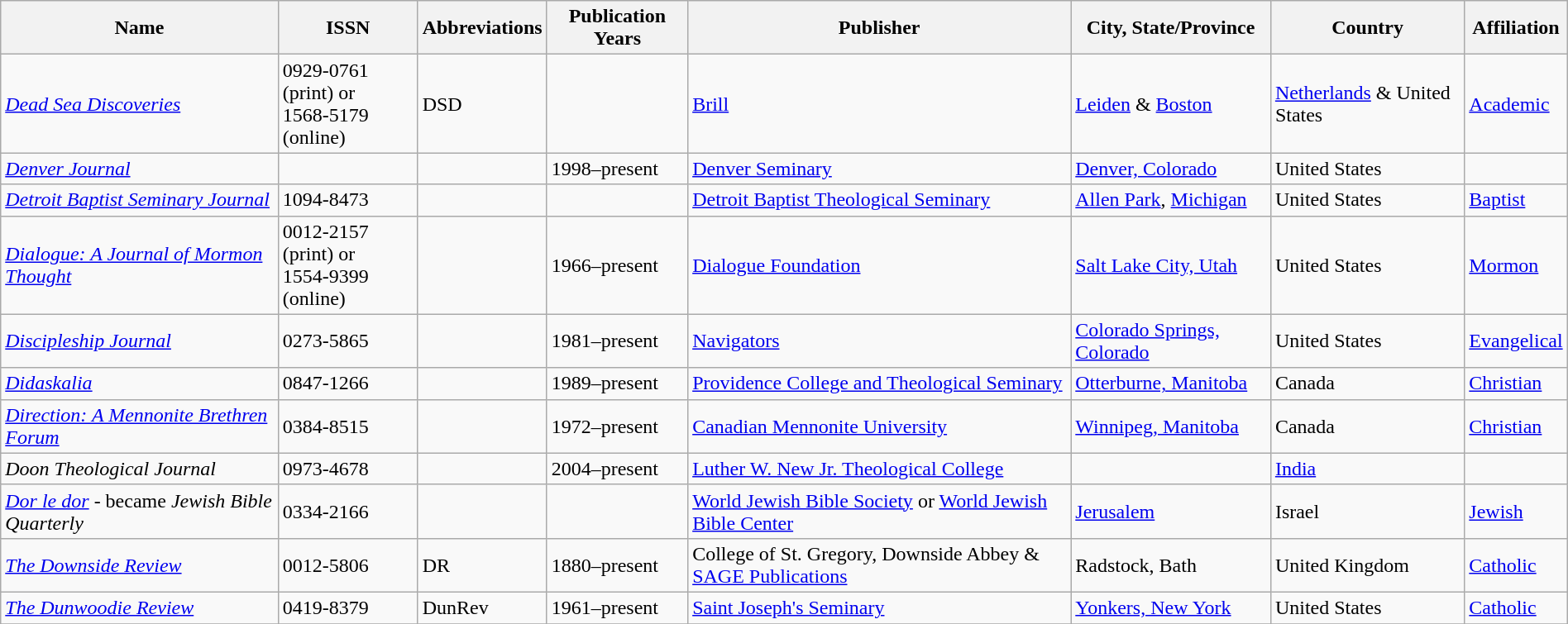<table class="wikitable sortable" style="width: 100%;">
<tr>
<th>Name</th>
<th>ISSN</th>
<th>Abbreviations</th>
<th>Publication Years</th>
<th>Publisher</th>
<th>City, State/Province</th>
<th>Country</th>
<th>Affiliation</th>
</tr>
<tr>
<td><em><a href='#'>Dead Sea Discoveries</a></em></td>
<td>0929-0761 (print) or<br> 1568-5179 (online)</td>
<td>DSD</td>
<td></td>
<td><a href='#'>Brill</a></td>
<td><a href='#'>Leiden</a> & <a href='#'>Boston</a></td>
<td><a href='#'>Netherlands</a> & United States</td>
<td><a href='#'>Academic</a></td>
</tr>
<tr>
<td><em><a href='#'>Denver Journal</a></em></td>
<td></td>
<td></td>
<td>1998–present</td>
<td><a href='#'>Denver Seminary</a></td>
<td><a href='#'>Denver, Colorado</a></td>
<td>United States</td>
<td></td>
</tr>
<tr>
<td><em><a href='#'>Detroit Baptist Seminary Journal</a></em></td>
<td>1094-8473</td>
<td></td>
<td></td>
<td><a href='#'>Detroit Baptist Theological Seminary</a></td>
<td><a href='#'>Allen Park</a>, <a href='#'>Michigan</a></td>
<td>United States</td>
<td><a href='#'>Baptist</a></td>
</tr>
<tr>
<td><em><a href='#'>Dialogue: A Journal of Mormon Thought</a></em></td>
<td>0012-2157 (print) or<br>1554-9399 (online)</td>
<td></td>
<td>1966–present</td>
<td><a href='#'>Dialogue Foundation</a></td>
<td><a href='#'>Salt Lake City, Utah</a></td>
<td>United States</td>
<td><a href='#'>Mormon</a></td>
</tr>
<tr>
<td><em><a href='#'>Discipleship Journal</a></em></td>
<td>0273-5865</td>
<td></td>
<td>1981–present</td>
<td><a href='#'>Navigators</a></td>
<td><a href='#'>Colorado Springs, Colorado</a></td>
<td>United States</td>
<td><a href='#'>Evangelical</a></td>
</tr>
<tr>
<td><em><a href='#'>Didaskalia</a></em></td>
<td>0847-1266</td>
<td></td>
<td>1989–present</td>
<td><a href='#'>Providence College and Theological Seminary</a></td>
<td><a href='#'>Otterburne, Manitoba</a></td>
<td>Canada</td>
<td><a href='#'>Christian</a></td>
</tr>
<tr>
<td><em><a href='#'>Direction: A Mennonite Brethren Forum</a></em></td>
<td>0384-8515</td>
<td></td>
<td>1972–present</td>
<td><a href='#'>Canadian Mennonite University</a></td>
<td><a href='#'>Winnipeg, Manitoba</a></td>
<td>Canada</td>
<td><a href='#'>Christian</a></td>
</tr>
<tr>
<td><em>Doon Theological Journal</em></td>
<td>0973-4678</td>
<td></td>
<td>2004–present</td>
<td><a href='#'>Luther W. New Jr. Theological College</a></td>
<td></td>
<td><a href='#'>India</a></td>
<td></td>
</tr>
<tr>
<td><em><a href='#'>Dor le dor</a></em> - became <em>Jewish Bible Quarterly</em></td>
<td>0334-2166</td>
<td></td>
<td></td>
<td><a href='#'>World Jewish Bible Society</a> or <a href='#'>World Jewish Bible Center</a></td>
<td><a href='#'>Jerusalem</a></td>
<td>Israel</td>
<td><a href='#'>Jewish</a></td>
</tr>
<tr>
<td><em><a href='#'>The Downside Review</a></em></td>
<td>0012-5806</td>
<td>DR</td>
<td>1880–present</td>
<td>College of St. Gregory, Downside Abbey & <a href='#'>SAGE Publications</a></td>
<td>Radstock, Bath</td>
<td>United Kingdom</td>
<td><a href='#'>Catholic</a></td>
</tr>
<tr>
<td><em><a href='#'>The Dunwoodie Review</a></em></td>
<td>0419-8379</td>
<td>DunRev</td>
<td>1961–present</td>
<td><a href='#'>Saint Joseph's Seminary</a></td>
<td><a href='#'>Yonkers, New York</a></td>
<td>United States</td>
<td><a href='#'>Catholic</a></td>
</tr>
<tr>
</tr>
</table>
